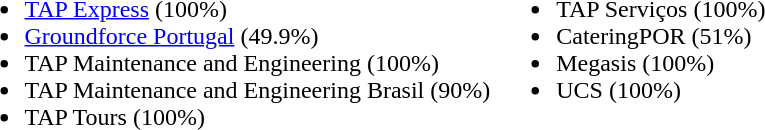<table>
<tr valign="top">
<td><br><ul><li> <a href='#'>TAP Express</a> (100%)</li><li> <a href='#'>Groundforce Portugal</a> (49.9%)</li><li> TAP Maintenance and Engineering (100%)</li><li> TAP Maintenance and Engineering Brasil (90%)</li><li> TAP Tours (100%)</li></ul></td>
<td><br><ul><li> TAP Serviços (100%)</li><li> CateringPOR (51%)</li><li> Megasis (100%)</li><li> UCS (100%)</li></ul></td>
</tr>
</table>
